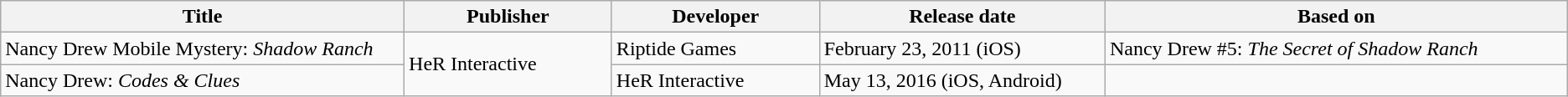<table class="wikitable">
<tr>
<th scope="col" style="width: 20em;">Title</th>
<th scope="col" style="width: 10em;">Publisher</th>
<th scope="col" style="width: 10em;">Developer</th>
<th scope="col" style="width: 14em;">Release date</th>
<th scope="col" style="width: 23em;">Based on</th>
</tr>
<tr>
<td>Nancy Drew Mobile Mystery: <em>Shadow Ranch</em></td>
<td rowspan="2">HeR Interactive</td>
<td>Riptide Games</td>
<td>February 23, 2011 (iOS)</td>
<td>Nancy Drew #5: <em>The Secret of Shadow Ranch</em></td>
</tr>
<tr>
<td>Nancy Drew: <em>Codes & Clues</em></td>
<td>HeR Interactive</td>
<td>May 13, 2016 (iOS, Android)</td>
<td></td>
</tr>
</table>
